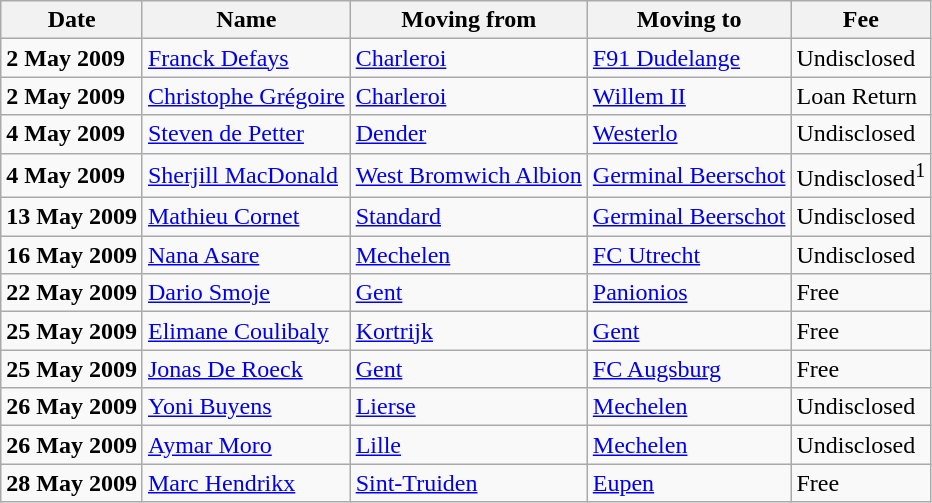<table class="wikitable sortable">
<tr>
<th>Date</th>
<th>Name</th>
<th>Moving from</th>
<th>Moving to</th>
<th>Fee</th>
</tr>
<tr>
<td><strong>2 May 2009</strong></td>
<td><a href='#'>Franck Defays</a></td>
<td><a href='#'>Charleroi</a></td>
<td> <a href='#'>F91 Dudelange</a></td>
<td>Undisclosed </td>
</tr>
<tr>
<td><strong>2 May 2009</strong></td>
<td><a href='#'>Christophe Grégoire</a></td>
<td><a href='#'>Charleroi</a></td>
<td> <a href='#'>Willem II</a></td>
<td>Loan Return </td>
</tr>
<tr>
<td><strong>4 May 2009</strong></td>
<td><a href='#'>Steven de Petter</a></td>
<td><a href='#'>Dender</a></td>
<td><a href='#'>Westerlo</a></td>
<td>Undisclosed </td>
</tr>
<tr>
<td><strong>4 May 2009</strong></td>
<td> <a href='#'>Sherjill MacDonald</a></td>
<td> <a href='#'>West Bromwich Albion</a></td>
<td><a href='#'>Germinal Beerschot</a></td>
<td>Undisclosed<sup>1</sup> </td>
</tr>
<tr>
<td><strong>13 May 2009</strong></td>
<td><a href='#'>Mathieu Cornet</a></td>
<td><a href='#'>Standard</a></td>
<td><a href='#'>Germinal Beerschot</a></td>
<td>Undisclosed </td>
</tr>
<tr>
<td><strong>16 May 2009</strong></td>
<td> <a href='#'>Nana Asare</a></td>
<td><a href='#'>Mechelen</a></td>
<td> <a href='#'>FC Utrecht</a></td>
<td>Undisclosed </td>
</tr>
<tr>
<td><strong>22 May 2009</strong></td>
<td> <a href='#'>Dario Smoje</a></td>
<td><a href='#'>Gent</a></td>
<td> <a href='#'>Panionios</a></td>
<td>Free </td>
</tr>
<tr>
<td><strong>25 May 2009</strong></td>
<td> <a href='#'>Elimane Coulibaly</a></td>
<td><a href='#'>Kortrijk</a></td>
<td><a href='#'>Gent</a></td>
<td>Free </td>
</tr>
<tr>
<td><strong>25 May 2009</strong></td>
<td><a href='#'>Jonas De Roeck</a></td>
<td><a href='#'>Gent</a></td>
<td> <a href='#'>FC Augsburg</a></td>
<td>Free </td>
</tr>
<tr>
<td><strong>26 May 2009</strong></td>
<td><a href='#'>Yoni Buyens</a></td>
<td><a href='#'>Lierse</a></td>
<td><a href='#'>Mechelen</a></td>
<td>Undisclosed </td>
</tr>
<tr>
<td><strong>26 May 2009</strong></td>
<td> <a href='#'>Aymar Moro</a></td>
<td> <a href='#'>Lille</a></td>
<td><a href='#'>Mechelen</a></td>
<td>Undisclosed </td>
</tr>
<tr>
<td><strong>28 May 2009</strong></td>
<td><a href='#'>Marc Hendrikx</a></td>
<td><a href='#'>Sint-Truiden</a></td>
<td><a href='#'>Eupen</a></td>
<td>Free </td>
</tr>
</table>
